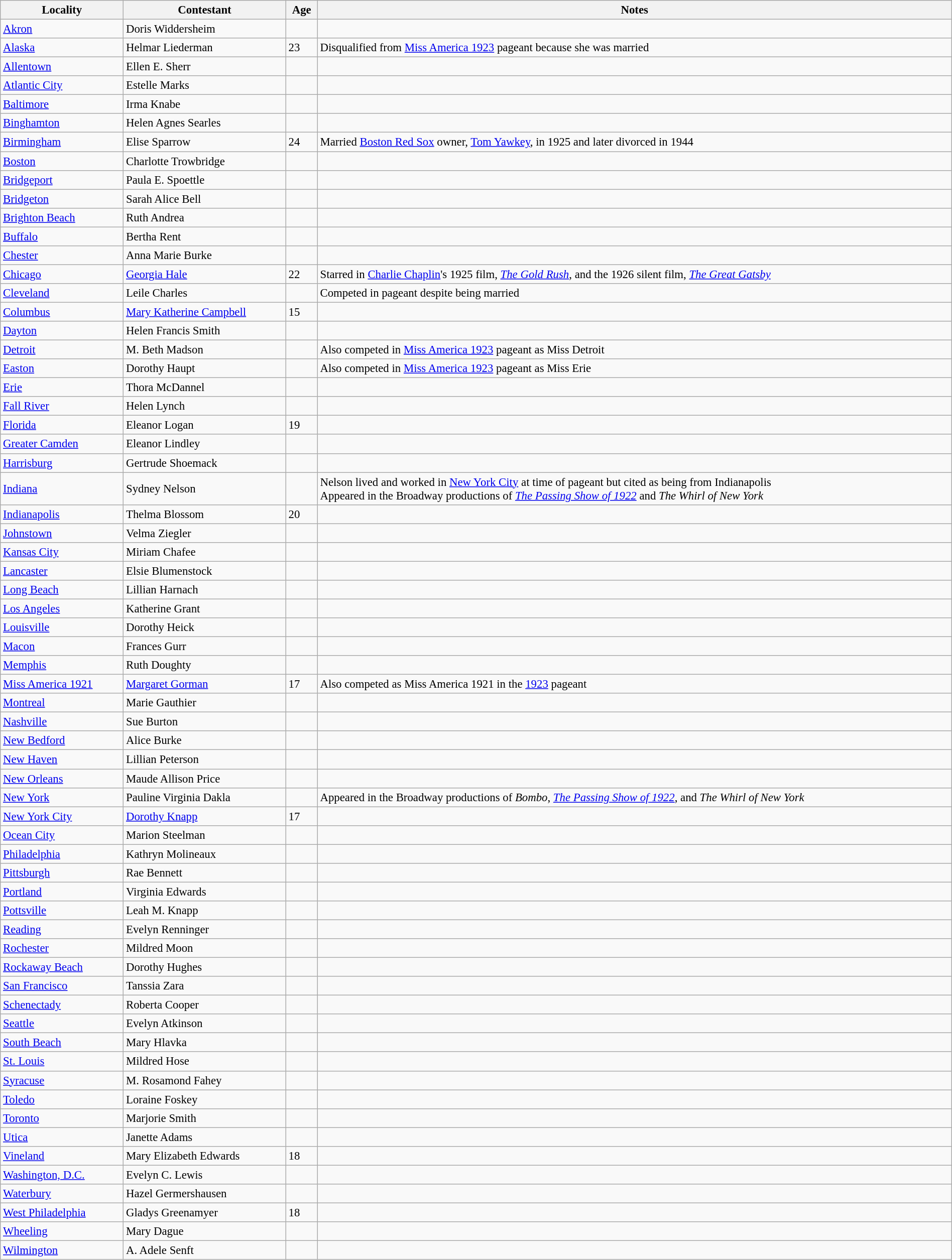<table class="wikitable sortable" style="font-size: 95%; width:100%">
<tr>
<th>Locality</th>
<th>Contestant</th>
<th>Age</th>
<th>Notes</th>
</tr>
<tr>
<td><a href='#'>Akron</a></td>
<td>Doris Widdersheim</td>
<td></td>
<td></td>
</tr>
<tr>
<td><a href='#'>Alaska</a></td>
<td>Helmar Liederman</td>
<td>23</td>
<td>Disqualified from <a href='#'>Miss America 1923</a> pageant because she was married</td>
</tr>
<tr>
<td><a href='#'>Allentown</a></td>
<td>Ellen E. Sherr</td>
<td></td>
<td></td>
</tr>
<tr>
<td><a href='#'>Atlantic City</a></td>
<td>Estelle Marks</td>
<td></td>
<td></td>
</tr>
<tr>
<td><a href='#'>Baltimore</a></td>
<td>Irma Knabe</td>
<td></td>
<td></td>
</tr>
<tr>
<td><a href='#'>Binghamton</a></td>
<td>Helen Agnes Searles</td>
<td></td>
<td></td>
</tr>
<tr>
<td><a href='#'>Birmingham</a></td>
<td>Elise Sparrow</td>
<td>24</td>
<td>Married <a href='#'>Boston Red Sox</a> owner, <a href='#'>Tom Yawkey</a>, in 1925 and later divorced in 1944</td>
</tr>
<tr>
<td><a href='#'>Boston</a></td>
<td>Charlotte Trowbridge</td>
<td></td>
<td></td>
</tr>
<tr>
<td><a href='#'>Bridgeport</a></td>
<td>Paula E. Spoettle</td>
<td></td>
<td></td>
</tr>
<tr>
<td><a href='#'>Bridgeton</a></td>
<td>Sarah Alice Bell</td>
<td></td>
<td></td>
</tr>
<tr>
<td><a href='#'>Brighton Beach</a></td>
<td>Ruth Andrea</td>
<td></td>
<td></td>
</tr>
<tr>
<td><a href='#'>Buffalo</a></td>
<td>Bertha Rent</td>
<td></td>
<td></td>
</tr>
<tr>
<td><a href='#'>Chester</a></td>
<td>Anna Marie Burke</td>
<td></td>
<td></td>
</tr>
<tr>
<td><a href='#'>Chicago</a></td>
<td><a href='#'>Georgia Hale</a></td>
<td>22</td>
<td>Starred in <a href='#'>Charlie Chaplin</a>'s 1925 film, <em><a href='#'>The Gold Rush</a></em>, and the 1926 silent film, <em><a href='#'>The Great Gatsby</a></em></td>
</tr>
<tr>
<td><a href='#'>Cleveland</a></td>
<td>Leile Charles</td>
<td></td>
<td>Competed in pageant despite being married</td>
</tr>
<tr>
<td><a href='#'>Columbus</a></td>
<td><a href='#'>Mary Katherine Campbell</a></td>
<td>15</td>
<td></td>
</tr>
<tr>
<td><a href='#'>Dayton</a></td>
<td>Helen Francis Smith</td>
<td></td>
<td></td>
</tr>
<tr>
<td><a href='#'>Detroit</a></td>
<td>M. Beth Madson</td>
<td></td>
<td>Also competed in <a href='#'>Miss America 1923</a> pageant as Miss Detroit</td>
</tr>
<tr>
<td><a href='#'>Easton</a></td>
<td>Dorothy Haupt</td>
<td></td>
<td>Also competed in <a href='#'>Miss America 1923</a> pageant as Miss Erie</td>
</tr>
<tr>
<td><a href='#'>Erie</a></td>
<td>Thora McDannel</td>
<td></td>
<td></td>
</tr>
<tr>
<td><a href='#'>Fall River</a></td>
<td>Helen Lynch</td>
<td></td>
<td></td>
</tr>
<tr>
<td><a href='#'>Florida</a></td>
<td>Eleanor Logan</td>
<td>19</td>
<td></td>
</tr>
<tr>
<td><a href='#'>Greater Camden</a></td>
<td>Eleanor Lindley</td>
<td></td>
<td></td>
</tr>
<tr>
<td><a href='#'>Harrisburg</a></td>
<td>Gertrude Shoemack</td>
<td></td>
<td></td>
</tr>
<tr>
<td><a href='#'>Indiana</a></td>
<td>Sydney Nelson</td>
<td></td>
<td>Nelson lived and worked in <a href='#'>New York City</a> at time of pageant but cited as being from Indianapolis<br>Appeared in the Broadway productions of <em><a href='#'>The Passing Show of 1922</a></em> and <em>The Whirl of New York</em></td>
</tr>
<tr>
<td><a href='#'>Indianapolis</a></td>
<td>Thelma Blossom</td>
<td>20</td>
<td></td>
</tr>
<tr>
<td><a href='#'>Johnstown</a></td>
<td>Velma Ziegler</td>
<td></td>
<td></td>
</tr>
<tr>
<td><a href='#'>Kansas City</a></td>
<td>Miriam Chafee</td>
<td></td>
<td></td>
</tr>
<tr>
<td><a href='#'>Lancaster</a></td>
<td>Elsie Blumenstock</td>
<td></td>
<td></td>
</tr>
<tr>
<td><a href='#'>Long Beach</a></td>
<td>Lillian Harnach</td>
<td></td>
<td></td>
</tr>
<tr>
<td><a href='#'>Los Angeles</a></td>
<td>Katherine Grant</td>
<td></td>
<td></td>
</tr>
<tr>
<td><a href='#'>Louisville</a></td>
<td>Dorothy Heick</td>
<td></td>
<td></td>
</tr>
<tr>
<td><a href='#'>Macon</a></td>
<td>Frances Gurr</td>
<td></td>
<td></td>
</tr>
<tr>
<td><a href='#'>Memphis</a></td>
<td>Ruth Doughty</td>
<td></td>
<td></td>
</tr>
<tr>
<td><a href='#'>Miss America 1921</a></td>
<td><a href='#'>Margaret Gorman</a></td>
<td>17</td>
<td>Also competed as Miss America 1921 in the <a href='#'>1923</a> pageant</td>
</tr>
<tr>
<td><a href='#'>Montreal</a></td>
<td>Marie Gauthier</td>
<td></td>
<td></td>
</tr>
<tr>
<td><a href='#'>Nashville</a></td>
<td>Sue Burton</td>
<td></td>
<td></td>
</tr>
<tr>
<td><a href='#'>New Bedford</a></td>
<td>Alice Burke</td>
<td></td>
<td></td>
</tr>
<tr>
<td><a href='#'>New Haven</a></td>
<td>Lillian Peterson</td>
<td></td>
<td></td>
</tr>
<tr>
<td><a href='#'>New Orleans</a></td>
<td>Maude Allison Price</td>
<td></td>
<td></td>
</tr>
<tr>
<td><a href='#'>New York</a></td>
<td>Pauline Virginia Dakla</td>
<td></td>
<td>Appeared in the Broadway productions of <em>Bombo</em>, <em><a href='#'>The Passing Show of 1922</a></em>, and <em>The Whirl of New York</em></td>
</tr>
<tr>
<td><a href='#'>New York City</a></td>
<td><a href='#'>Dorothy Knapp</a></td>
<td>17</td>
<td></td>
</tr>
<tr>
<td><a href='#'>Ocean City</a></td>
<td>Marion Steelman</td>
<td></td>
<td></td>
</tr>
<tr>
<td><a href='#'>Philadelphia</a></td>
<td>Kathryn Molineaux</td>
<td></td>
<td></td>
</tr>
<tr>
<td><a href='#'>Pittsburgh</a></td>
<td>Rae Bennett</td>
<td></td>
<td></td>
</tr>
<tr>
<td><a href='#'>Portland</a></td>
<td>Virginia Edwards</td>
<td></td>
<td></td>
</tr>
<tr>
<td><a href='#'>Pottsville</a></td>
<td>Leah M. Knapp</td>
<td></td>
<td></td>
</tr>
<tr>
<td><a href='#'>Reading</a></td>
<td>Evelyn Renninger</td>
<td></td>
<td></td>
</tr>
<tr>
<td><a href='#'>Rochester</a></td>
<td>Mildred Moon</td>
<td></td>
<td></td>
</tr>
<tr>
<td><a href='#'>Rockaway Beach</a></td>
<td>Dorothy Hughes</td>
<td></td>
<td></td>
</tr>
<tr>
<td><a href='#'>San Francisco</a></td>
<td>Tanssia Zara</td>
<td></td>
<td></td>
</tr>
<tr>
<td><a href='#'>Schenectady</a></td>
<td>Roberta Cooper</td>
<td></td>
<td></td>
</tr>
<tr>
<td><a href='#'>Seattle</a></td>
<td>Evelyn Atkinson</td>
<td></td>
<td></td>
</tr>
<tr>
<td><a href='#'>South Beach</a></td>
<td>Mary Hlavka</td>
<td></td>
<td></td>
</tr>
<tr>
<td><a href='#'>St. Louis</a></td>
<td>Mildred Hose</td>
<td></td>
<td></td>
</tr>
<tr>
<td><a href='#'>Syracuse</a></td>
<td>M. Rosamond Fahey</td>
<td></td>
<td></td>
</tr>
<tr>
<td><a href='#'>Toledo</a></td>
<td>Loraine Foskey</td>
<td></td>
<td></td>
</tr>
<tr>
<td><a href='#'>Toronto</a></td>
<td>Marjorie Smith</td>
<td></td>
<td></td>
</tr>
<tr>
<td><a href='#'>Utica</a></td>
<td>Janette Adams</td>
<td></td>
<td></td>
</tr>
<tr>
<td><a href='#'>Vineland</a></td>
<td>Mary Elizabeth Edwards</td>
<td>18</td>
<td></td>
</tr>
<tr>
<td><a href='#'>Washington, D.C.</a></td>
<td>Evelyn C. Lewis</td>
<td></td>
<td></td>
</tr>
<tr>
<td><a href='#'>Waterbury</a></td>
<td>Hazel Germershausen</td>
<td></td>
<td></td>
</tr>
<tr>
<td><a href='#'>West Philadelphia</a></td>
<td>Gladys Greenamyer</td>
<td>18</td>
<td></td>
</tr>
<tr>
<td><a href='#'>Wheeling</a></td>
<td>Mary Dague</td>
<td></td>
<td></td>
</tr>
<tr>
<td><a href='#'>Wilmington</a></td>
<td>A. Adele Senft</td>
<td></td>
<td></td>
</tr>
</table>
